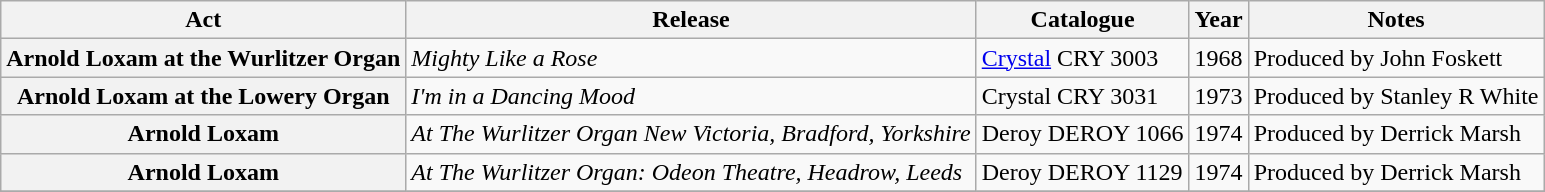<table class="wikitable plainrowheaders sortable">
<tr>
<th scope="col" class="unsortable">Act</th>
<th scope="col">Release</th>
<th scope="col">Catalogue</th>
<th scope="col">Year</th>
<th scope="col" class="unsortable">Notes</th>
</tr>
<tr>
<th scope="row">Arnold Loxam at the Wurlitzer Organ</th>
<td><em>Mighty Like a Rose</em></td>
<td><a href='#'>Crystal</a> CRY 3003</td>
<td>1968</td>
<td>Produced by John Foskett</td>
</tr>
<tr>
<th scope="row">Arnold Loxam at the Lowery Organ</th>
<td><em>I'm in a Dancing Mood</em></td>
<td>Crystal CRY 3031</td>
<td>1973</td>
<td>Produced by Stanley R White</td>
</tr>
<tr>
<th scope="row">Arnold Loxam</th>
<td><em>At The Wurlitzer Organ New Victoria, Bradford, Yorkshire</em></td>
<td>Deroy DEROY 1066</td>
<td>1974</td>
<td>Produced by Derrick Marsh</td>
</tr>
<tr>
<th scope="row">Arnold Loxam</th>
<td><em>At The Wurlitzer Organ: Odeon Theatre, Headrow, Leeds</em></td>
<td>Deroy DEROY 1129</td>
<td>1974</td>
<td>Produced by Derrick Marsh</td>
</tr>
<tr>
</tr>
</table>
